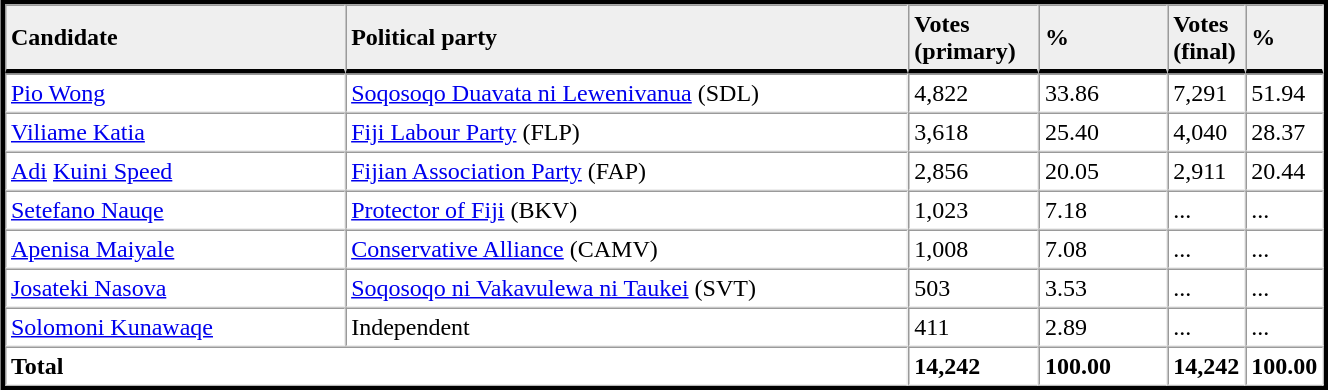<table table width="70%" border="1" align="center" cellpadding=3 cellspacing=0 style="margin:5px; border:3px solid;">
<tr>
<td td width="27%" style="border-bottom:3px solid; background:#efefef;"><strong>Candidate</strong></td>
<td td width="45%" style="border-bottom:3px solid; background:#efefef;"><strong>Political party</strong></td>
<td td width="10%" style="border-bottom:3px solid; background:#efefef;"><strong>Votes<br>(primary)</strong></td>
<td td width="10%" style="border-bottom:3px solid; background:#efefef;"><strong>%</strong></td>
<td td width="4%" style="border-bottom:3px solid; background:#efefef;"><strong>Votes<br>(final)</strong></td>
<td td width="4%" style="border-bottom:3px solid; background:#efefef;"><strong>%</strong></td>
</tr>
<tr>
<td><a href='#'>Pio Wong</a></td>
<td><a href='#'>Soqosoqo Duavata ni Lewenivanua</a> (SDL)</td>
<td>4,822</td>
<td>33.86</td>
<td>7,291</td>
<td>51.94</td>
</tr>
<tr>
<td><a href='#'>Viliame Katia</a></td>
<td><a href='#'>Fiji Labour Party</a> (FLP)</td>
<td>3,618</td>
<td>25.40</td>
<td>4,040</td>
<td>28.37</td>
</tr>
<tr>
<td><a href='#'>Adi</a> <a href='#'>Kuini Speed</a></td>
<td><a href='#'>Fijian Association Party</a> (FAP)</td>
<td>2,856</td>
<td>20.05</td>
<td>2,911</td>
<td>20.44</td>
</tr>
<tr>
<td><a href='#'>Setefano Nauqe</a></td>
<td><a href='#'>Protector of Fiji</a> (BKV)</td>
<td>1,023</td>
<td>7.18</td>
<td>...</td>
<td>...</td>
</tr>
<tr>
<td><a href='#'>Apenisa Maiyale</a></td>
<td><a href='#'>Conservative Alliance</a> (CAMV)</td>
<td>1,008</td>
<td>7.08</td>
<td>...</td>
<td>...</td>
</tr>
<tr>
<td><a href='#'>Josateki Nasova</a></td>
<td><a href='#'>Soqosoqo ni Vakavulewa ni Taukei</a> (SVT)</td>
<td>503</td>
<td>3.53</td>
<td>...</td>
<td>...</td>
</tr>
<tr>
<td><a href='#'>Solomoni Kunawaqe</a></td>
<td>Independent</td>
<td>411</td>
<td>2.89</td>
<td>...</td>
<td>...</td>
</tr>
<tr>
<td colspan=2><strong>Total</strong></td>
<td><strong>14,242</strong></td>
<td><strong>100.00</strong></td>
<td><strong>14,242</strong></td>
<td><strong>100.00</strong></td>
</tr>
<tr>
</tr>
</table>
